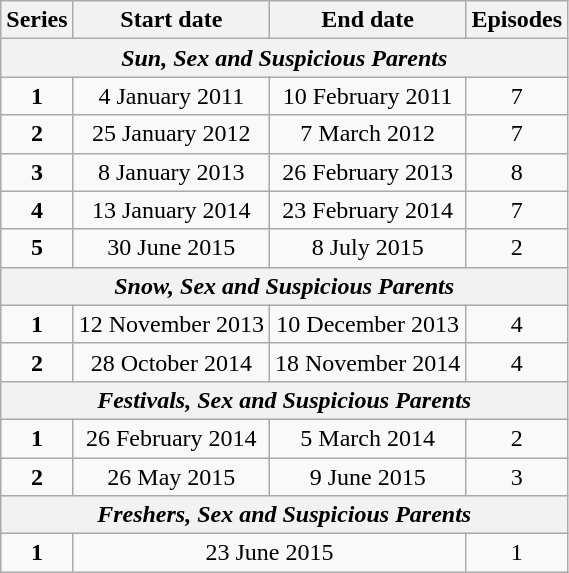<table class="wikitable" style="text-align:center;">
<tr>
<th>Series</th>
<th>Start date</th>
<th>End date</th>
<th>Episodes</th>
</tr>
<tr>
<th colspan=4><em>Sun, Sex and Suspicious Parents</em></th>
</tr>
<tr>
<td><strong>1</strong></td>
<td>4 January 2011</td>
<td>10 February 2011</td>
<td>7</td>
</tr>
<tr>
<td><strong>2</strong></td>
<td>25 January 2012</td>
<td>7 March 2012</td>
<td>7</td>
</tr>
<tr>
<td><strong>3</strong></td>
<td>8 January 2013</td>
<td>26 February 2013</td>
<td>8</td>
</tr>
<tr>
<td><strong>4</strong></td>
<td>13 January 2014</td>
<td>23 February 2014</td>
<td>7</td>
</tr>
<tr>
<td><strong>5</strong></td>
<td>30 June 2015</td>
<td>8 July 2015</td>
<td>2</td>
</tr>
<tr>
<th colspan=4><em>Snow, Sex and Suspicious Parents</em></th>
</tr>
<tr>
<td><strong>1</strong></td>
<td>12 November 2013</td>
<td>10 December 2013</td>
<td>4</td>
</tr>
<tr>
<td><strong>2</strong></td>
<td>28 October 2014</td>
<td>18 November 2014</td>
<td>4</td>
</tr>
<tr>
<th colspan=4><em>Festivals, Sex and Suspicious Parents</em></th>
</tr>
<tr>
<td><strong>1</strong></td>
<td>26 February 2014</td>
<td>5 March 2014</td>
<td>2</td>
</tr>
<tr>
<td><strong>2</strong></td>
<td>26 May 2015</td>
<td>9 June 2015</td>
<td>3</td>
</tr>
<tr>
<th colspan=4><em>Freshers, Sex and Suspicious Parents</em></th>
</tr>
<tr>
<td><strong>1</strong></td>
<td colspan="2">23 June 2015</td>
<td>1</td>
</tr>
</table>
